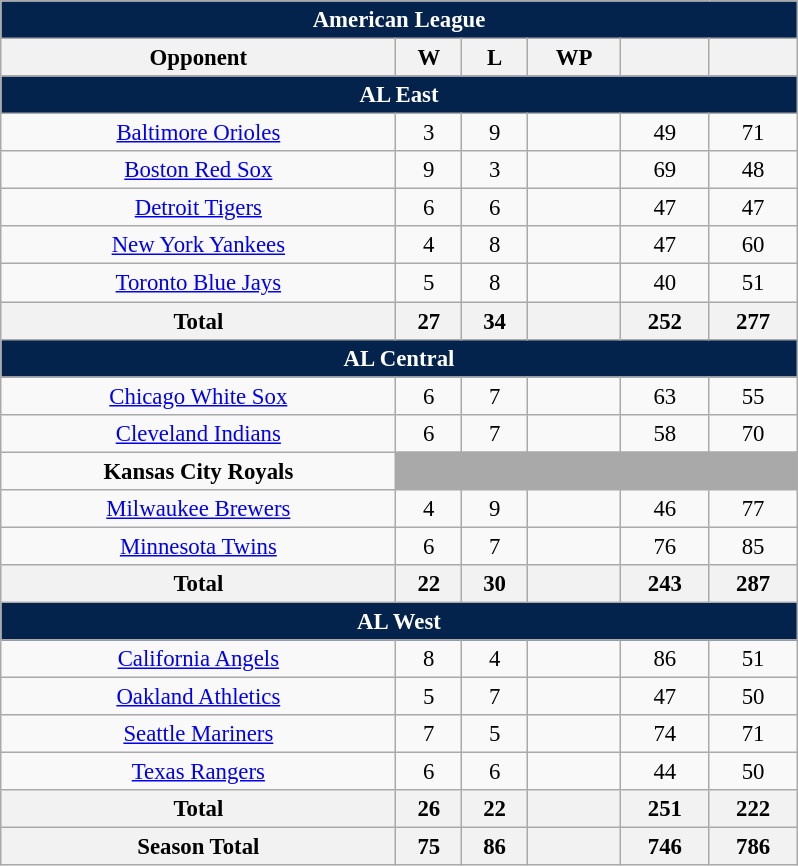<table class="wikitable" style="font-size:95%; text-align:center; width:35em;margin: 0.5em auto;">
<tr>
<th colspan="7" style="background:#03224c; color:#ffffff;">American League</th>
</tr>
<tr>
<th>Opponent</th>
<th>W</th>
<th>L</th>
<th>WP</th>
<th></th>
<th></th>
</tr>
<tr>
<th colspan="7" style="background:#03224c; color:#ffffff;">AL East</th>
</tr>
<tr>
<td><a href='#'>Baltimore Orioles</a></td>
<td>3</td>
<td>9</td>
<td></td>
<td>49</td>
<td>71</td>
</tr>
<tr>
<td><a href='#'>Boston Red Sox</a></td>
<td>9</td>
<td>3</td>
<td></td>
<td>69</td>
<td>48</td>
</tr>
<tr>
<td><a href='#'>Detroit Tigers</a></td>
<td>6</td>
<td>6</td>
<td></td>
<td>47</td>
<td>47</td>
</tr>
<tr>
<td><a href='#'>New York Yankees</a></td>
<td>4</td>
<td>8</td>
<td></td>
<td>47</td>
<td>60</td>
</tr>
<tr>
<td><a href='#'>Toronto Blue Jays</a></td>
<td>5</td>
<td>8</td>
<td></td>
<td>40</td>
<td>51</td>
</tr>
<tr>
<th>Total</th>
<th>27</th>
<th>34</th>
<th></th>
<th>252</th>
<th>277</th>
</tr>
<tr>
<th colspan="7" style="background:#03224c; color:#ffffff;">AL Central</th>
</tr>
<tr>
<td><a href='#'>Chicago White Sox</a></td>
<td>6</td>
<td>7</td>
<td></td>
<td>63</td>
<td>55</td>
</tr>
<tr>
<td><a href='#'>Cleveland Indians</a></td>
<td>6</td>
<td>7</td>
<td></td>
<td>58</td>
<td>70</td>
</tr>
<tr>
<td><strong>Kansas City Royals</strong></td>
<td colspan=5 style="background:darkgray;"></td>
</tr>
<tr>
<td><a href='#'>Milwaukee Brewers</a></td>
<td>4</td>
<td>9</td>
<td></td>
<td>46</td>
<td>77</td>
</tr>
<tr>
<td><a href='#'>Minnesota Twins</a></td>
<td>6</td>
<td>7</td>
<td></td>
<td>76</td>
<td>85</td>
</tr>
<tr>
<th>Total</th>
<th>22</th>
<th>30</th>
<th></th>
<th>243</th>
<th>287</th>
</tr>
<tr>
<th colspan="7" style="background:#03224c; color:#ffffff;">AL West</th>
</tr>
<tr>
<td><a href='#'>California Angels</a></td>
<td>8</td>
<td>4</td>
<td></td>
<td>86</td>
<td>51</td>
</tr>
<tr>
<td><a href='#'>Oakland Athletics</a></td>
<td>5</td>
<td>7</td>
<td></td>
<td>47</td>
<td>50</td>
</tr>
<tr>
<td><a href='#'>Seattle Mariners</a></td>
<td>7</td>
<td>5</td>
<td></td>
<td>74</td>
<td>71</td>
</tr>
<tr>
<td><a href='#'>Texas Rangers</a></td>
<td>6</td>
<td>6</td>
<td></td>
<td>44</td>
<td>50</td>
</tr>
<tr>
<th>Total</th>
<th>26</th>
<th>22</th>
<th></th>
<th>251</th>
<th>222</th>
</tr>
<tr>
<th>Season Total</th>
<th>75</th>
<th>86</th>
<th></th>
<th>746</th>
<th>786</th>
</tr>
</table>
